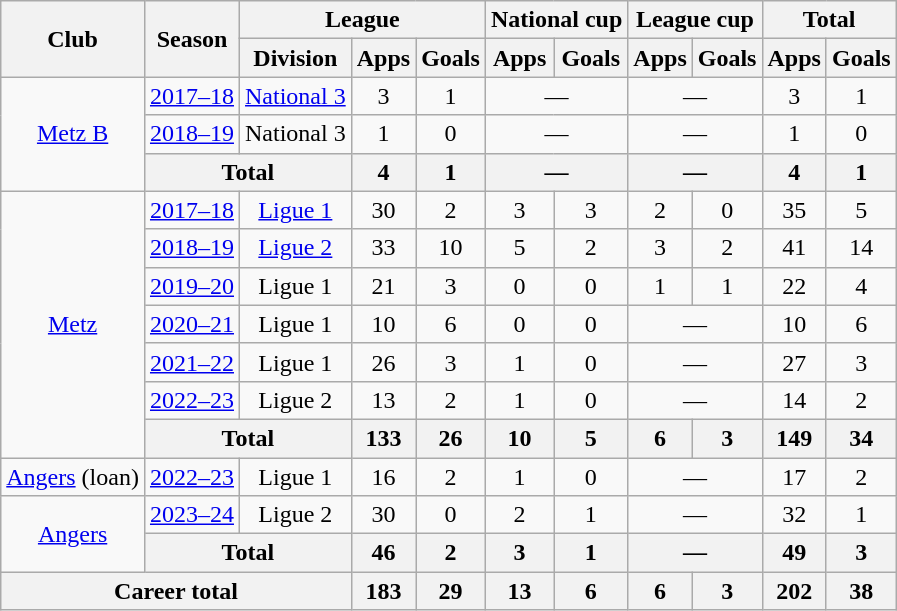<table class="wikitable" style="text-align: center">
<tr>
<th rowspan="2">Club</th>
<th rowspan="2">Season</th>
<th colspan="3">League</th>
<th colspan="2">National cup</th>
<th colspan="2">League cup</th>
<th colspan="2">Total</th>
</tr>
<tr>
<th>Division</th>
<th>Apps</th>
<th>Goals</th>
<th>Apps</th>
<th>Goals</th>
<th>Apps</th>
<th>Goals</th>
<th>Apps</th>
<th>Goals</th>
</tr>
<tr>
<td rowspan="3"><a href='#'>Metz B</a></td>
<td><a href='#'>2017–18</a></td>
<td><a href='#'>National 3</a></td>
<td>3</td>
<td>1</td>
<td colspan="2">—</td>
<td colspan="2">—</td>
<td>3</td>
<td>1</td>
</tr>
<tr>
<td><a href='#'>2018–19</a></td>
<td>National 3</td>
<td>1</td>
<td>0</td>
<td colspan="2">—</td>
<td colspan="2">—</td>
<td>1</td>
<td>0</td>
</tr>
<tr>
<th colspan="2">Total</th>
<th>4</th>
<th>1</th>
<th colspan="2">—</th>
<th colspan="2">—</th>
<th>4</th>
<th>1</th>
</tr>
<tr>
<td rowspan="7"><a href='#'>Metz</a></td>
<td><a href='#'>2017–18</a></td>
<td><a href='#'>Ligue 1</a></td>
<td>30</td>
<td>2</td>
<td>3</td>
<td>3</td>
<td>2</td>
<td>0</td>
<td>35</td>
<td>5</td>
</tr>
<tr>
<td><a href='#'>2018–19</a></td>
<td><a href='#'>Ligue 2</a></td>
<td>33</td>
<td>10</td>
<td>5</td>
<td>2</td>
<td>3</td>
<td>2</td>
<td>41</td>
<td>14</td>
</tr>
<tr>
<td><a href='#'>2019–20</a></td>
<td>Ligue 1</td>
<td>21</td>
<td>3</td>
<td>0</td>
<td>0</td>
<td>1</td>
<td>1</td>
<td>22</td>
<td>4</td>
</tr>
<tr>
<td><a href='#'>2020–21</a></td>
<td>Ligue 1</td>
<td>10</td>
<td>6</td>
<td>0</td>
<td>0</td>
<td colspan="2">—</td>
<td>10</td>
<td>6</td>
</tr>
<tr>
<td><a href='#'>2021–22</a></td>
<td>Ligue 1</td>
<td>26</td>
<td>3</td>
<td>1</td>
<td>0</td>
<td colspan="2">—</td>
<td>27</td>
<td>3</td>
</tr>
<tr>
<td><a href='#'>2022–23</a></td>
<td>Ligue 2</td>
<td>13</td>
<td>2</td>
<td>1</td>
<td>0</td>
<td colspan="2">—</td>
<td>14</td>
<td>2</td>
</tr>
<tr>
<th colspan="2">Total</th>
<th>133</th>
<th>26</th>
<th>10</th>
<th>5</th>
<th>6</th>
<th>3</th>
<th>149</th>
<th>34</th>
</tr>
<tr>
<td><a href='#'>Angers</a> (loan)</td>
<td><a href='#'>2022–23</a></td>
<td>Ligue 1</td>
<td>16</td>
<td>2</td>
<td>1</td>
<td>0</td>
<td colspan="2">—</td>
<td>17</td>
<td>2</td>
</tr>
<tr>
<td rowspan="2"><a href='#'>Angers</a></td>
<td><a href='#'>2023–24</a></td>
<td>Ligue 2</td>
<td>30</td>
<td>0</td>
<td>2</td>
<td>1</td>
<td colspan="2">—</td>
<td>32</td>
<td>1</td>
</tr>
<tr>
<th colspan="2">Total</th>
<th>46</th>
<th>2</th>
<th>3</th>
<th>1</th>
<th colspan="2">—</th>
<th>49</th>
<th>3</th>
</tr>
<tr>
<th colspan="3">Career total</th>
<th>183</th>
<th>29</th>
<th>13</th>
<th>6</th>
<th>6</th>
<th>3</th>
<th>202</th>
<th>38</th>
</tr>
</table>
